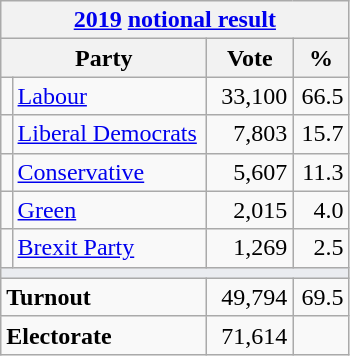<table class="wikitable">
<tr>
<th colspan="4"><a href='#'>2019</a> <a href='#'>notional result</a></th>
</tr>
<tr>
<th bgcolor="#DDDDFF" width="130px" colspan="2">Party</th>
<th bgcolor="#DDDDFF" width="50px">Vote</th>
<th bgcolor="#DDDDFF" width="30px">%</th>
</tr>
<tr>
<td></td>
<td><a href='#'>Labour</a></td>
<td align=right>33,100</td>
<td align=right>66.5</td>
</tr>
<tr>
<td></td>
<td><a href='#'>Liberal Democrats</a></td>
<td align=right>7,803</td>
<td align=right>15.7</td>
</tr>
<tr>
<td></td>
<td><a href='#'>Conservative</a></td>
<td align=right>5,607</td>
<td align=right>11.3</td>
</tr>
<tr>
<td></td>
<td><a href='#'>Green</a></td>
<td align=right>2,015</td>
<td align=right>4.0</td>
</tr>
<tr>
<td></td>
<td><a href='#'>Brexit Party</a></td>
<td align=right>1,269</td>
<td align=right>2.5</td>
</tr>
<tr>
<td colspan="4" bgcolor="#EAECF0"></td>
</tr>
<tr>
<td colspan="2"><strong>Turnout</strong></td>
<td align=right>49,794</td>
<td align=right>69.5</td>
</tr>
<tr>
<td colspan="2"><strong>Electorate</strong></td>
<td align=right>71,614</td>
</tr>
</table>
